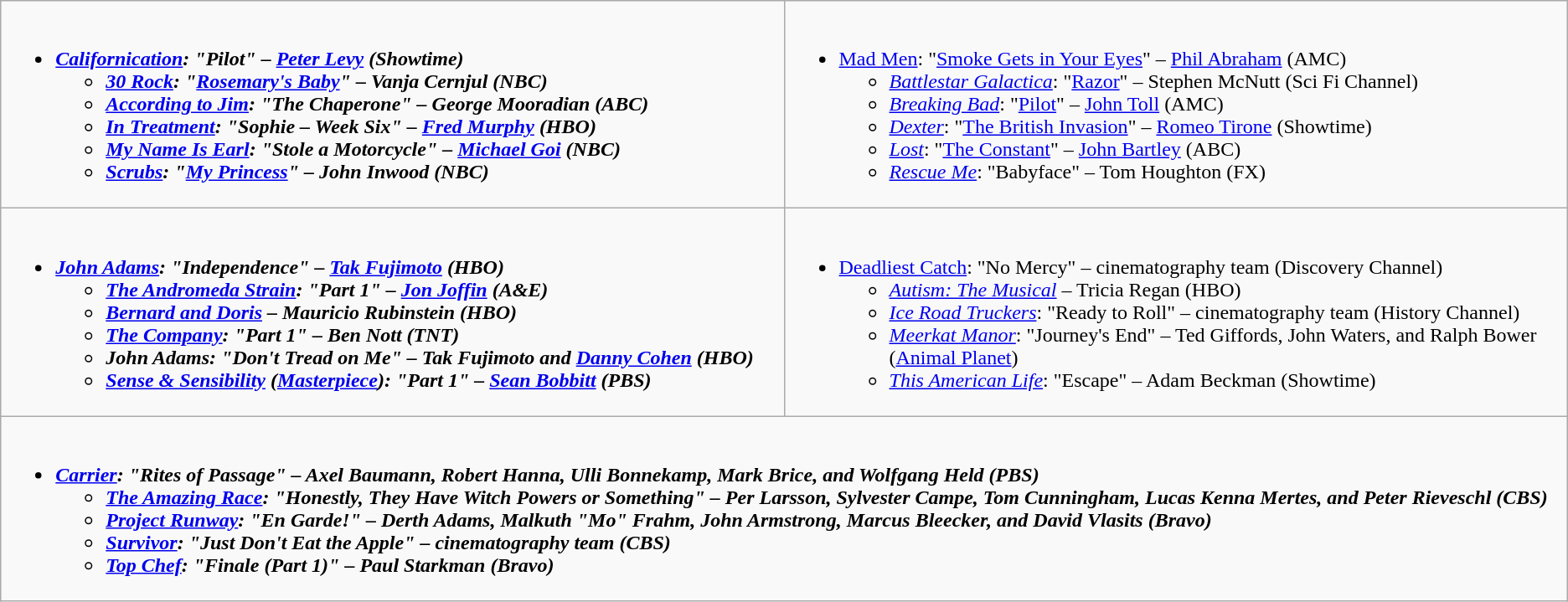<table class="wikitable">
<tr>
<td style="vertical-align:top;" width="50%"><br><ul><li><strong><em><a href='#'>Californication</a><em>: "Pilot" – <a href='#'>Peter Levy</a> (Showtime)<strong><ul><li></em><a href='#'>30 Rock</a><em>: "<a href='#'>Rosemary's Baby</a>" – Vanja Cernjul (NBC)</li><li></em><a href='#'>According to Jim</a><em>: "The Chaperone" – George Mooradian (ABC)</li><li></em><a href='#'>In Treatment</a><em>: "Sophie – Week Six" – <a href='#'>Fred Murphy</a> (HBO)</li><li></em><a href='#'>My Name Is Earl</a><em>: "Stole a Motorcycle" – <a href='#'>Michael Goi</a> (NBC)</li><li></em><a href='#'>Scrubs</a><em>: "<a href='#'>My Princess</a>" – John Inwood (NBC)</li></ul></li></ul></td>
<td style="vertical-align:top;" width="50%"><br><ul><li></em></strong><a href='#'>Mad Men</a></em>: "<a href='#'>Smoke Gets in Your Eyes</a>" – <a href='#'>Phil Abraham</a> (AMC)</strong><ul><li><em><a href='#'>Battlestar Galactica</a></em>: "<a href='#'>Razor</a>" – Stephen McNutt (Sci Fi Channel)</li><li><em><a href='#'>Breaking Bad</a></em>: "<a href='#'>Pilot</a>" – <a href='#'>John Toll</a> (AMC)</li><li><em><a href='#'>Dexter</a></em>: "<a href='#'>The British Invasion</a>" – <a href='#'>Romeo Tirone</a> (Showtime)</li><li><em><a href='#'>Lost</a></em>: "<a href='#'>The Constant</a>" – <a href='#'>John Bartley</a> (ABC)</li><li><em><a href='#'>Rescue Me</a></em>: "Babyface" – Tom Houghton (FX)</li></ul></li></ul></td>
</tr>
<tr>
<td style="vertical-align:top;" width="50%"><br><ul><li><strong><em><a href='#'>John Adams</a><em>: "Independence" – <a href='#'>Tak Fujimoto</a> (HBO)<strong><ul><li></em><a href='#'>The Andromeda Strain</a><em>: "Part 1" – <a href='#'>Jon Joffin</a> (A&E)</li><li></em><a href='#'>Bernard and Doris</a><em> – Mauricio Rubinstein (HBO)</li><li></em><a href='#'>The Company</a><em>: "Part 1" – Ben Nott (TNT)</li><li></em>John Adams<em>: "Don't Tread on Me" – Tak Fujimoto and <a href='#'>Danny Cohen</a> (HBO)</li><li></em><a href='#'>Sense & Sensibility</a><em> (</em><a href='#'>Masterpiece</a><em>): "Part 1" – <a href='#'>Sean Bobbitt</a> (PBS)</li></ul></li></ul></td>
<td style="vertical-align:top;" width="50%"><br><ul><li></em></strong><a href='#'>Deadliest Catch</a></em>: "No Mercy" – cinematography team (Discovery Channel)</strong><ul><li><em><a href='#'>Autism: The Musical</a></em> – Tricia Regan (HBO)</li><li><em><a href='#'>Ice Road Truckers</a></em>: "Ready to Roll" – cinematography team (History Channel)</li><li><em><a href='#'>Meerkat Manor</a></em>: "Journey's End" – Ted Giffords, John Waters, and Ralph Bower (<a href='#'>Animal Planet</a>)</li><li><em><a href='#'>This American Life</a></em>: "Escape" – Adam Beckman (Showtime)</li></ul></li></ul></td>
</tr>
<tr>
<td style="vertical-align:top;" width="50%" colspan="2"><br><ul><li><strong><em><a href='#'>Carrier</a><em>: "Rites of Passage" – Axel Baumann, Robert Hanna, Ulli Bonnekamp, Mark Brice, and Wolfgang Held (PBS)<strong><ul><li></em><a href='#'>The Amazing Race</a><em>: "Honestly, They Have Witch Powers or Something" – Per Larsson, Sylvester Campe, Tom Cunningham, Lucas Kenna Mertes, and Peter Rieveschl (CBS)</li><li></em><a href='#'>Project Runway</a><em>: "En Garde!" – Derth Adams, Malkuth "Mo" Frahm, John Armstrong, Marcus Bleecker, and David Vlasits (Bravo)</li><li></em><a href='#'>Survivor</a><em>: "Just Don't Eat the Apple" – cinematography team (CBS)</li><li></em><a href='#'>Top Chef</a><em>: "Finale (Part 1)" – Paul Starkman (Bravo)</li></ul></li></ul></td>
</tr>
</table>
